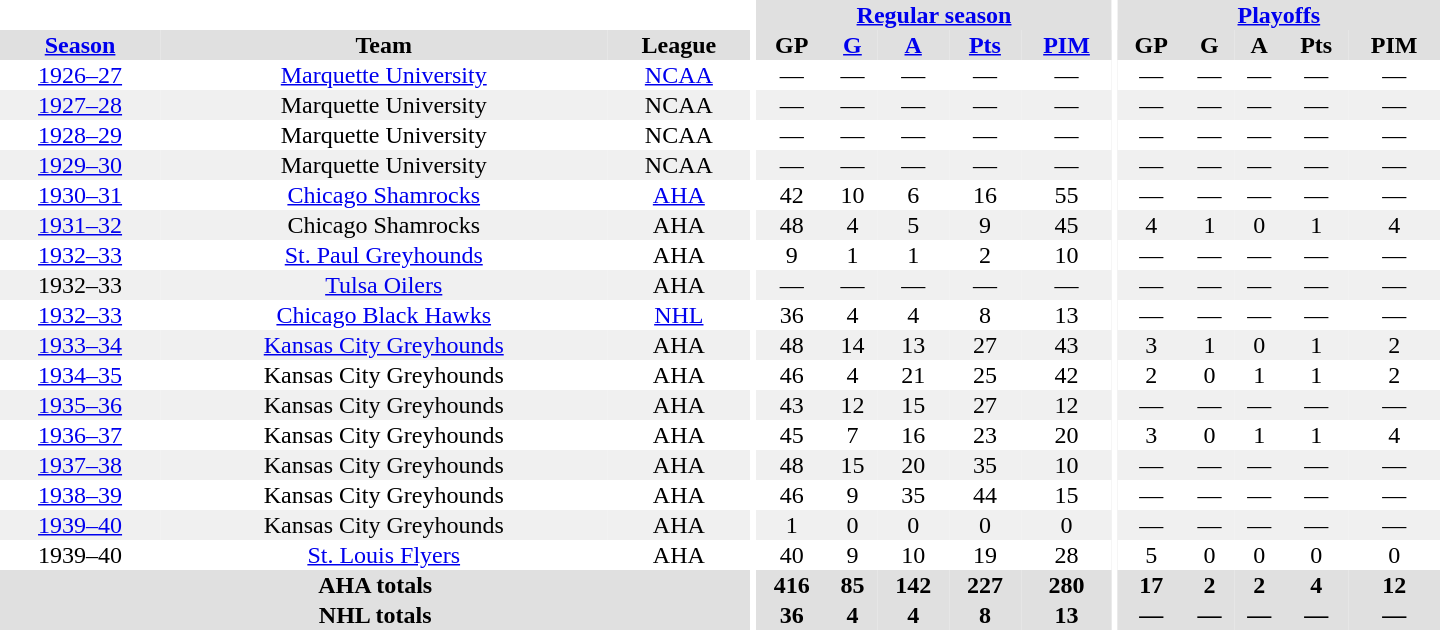<table border="0" cellpadding="1" cellspacing="0" style="text-align:center; width:60em">
<tr bgcolor="#e0e0e0">
<th colspan="3" bgcolor="#ffffff"></th>
<th rowspan="100" bgcolor="#ffffff"></th>
<th colspan="5"><a href='#'>Regular season</a></th>
<th rowspan="100" bgcolor="#ffffff"></th>
<th colspan="5"><a href='#'>Playoffs</a></th>
</tr>
<tr bgcolor="#e0e0e0">
<th><a href='#'>Season</a></th>
<th>Team</th>
<th>League</th>
<th>GP</th>
<th><a href='#'>G</a></th>
<th><a href='#'>A</a></th>
<th><a href='#'>Pts</a></th>
<th><a href='#'>PIM</a></th>
<th>GP</th>
<th>G</th>
<th>A</th>
<th>Pts</th>
<th>PIM</th>
</tr>
<tr>
<td><a href='#'>1926–27</a></td>
<td><a href='#'>Marquette University</a></td>
<td><a href='#'>NCAA</a></td>
<td>—</td>
<td>—</td>
<td>—</td>
<td>—</td>
<td>—</td>
<td>—</td>
<td>—</td>
<td>—</td>
<td>—</td>
<td>—</td>
</tr>
<tr bgcolor="#f0f0f0">
<td><a href='#'>1927–28</a></td>
<td>Marquette University</td>
<td>NCAA</td>
<td>—</td>
<td>—</td>
<td>—</td>
<td>—</td>
<td>—</td>
<td>—</td>
<td>—</td>
<td>—</td>
<td>—</td>
<td>—</td>
</tr>
<tr>
<td><a href='#'>1928–29</a></td>
<td>Marquette University</td>
<td>NCAA</td>
<td>—</td>
<td>—</td>
<td>—</td>
<td>—</td>
<td>—</td>
<td>—</td>
<td>—</td>
<td>—</td>
<td>—</td>
<td>—</td>
</tr>
<tr bgcolor="#f0f0f0">
<td><a href='#'>1929–30</a></td>
<td>Marquette University</td>
<td>NCAA</td>
<td>—</td>
<td>—</td>
<td>—</td>
<td>—</td>
<td>—</td>
<td>—</td>
<td>—</td>
<td>—</td>
<td>—</td>
<td>—</td>
</tr>
<tr>
<td><a href='#'>1930–31</a></td>
<td><a href='#'>Chicago Shamrocks</a></td>
<td><a href='#'>AHA</a></td>
<td>42</td>
<td>10</td>
<td>6</td>
<td>16</td>
<td>55</td>
<td>—</td>
<td>—</td>
<td>—</td>
<td>—</td>
<td>—</td>
</tr>
<tr bgcolor="#f0f0f0">
<td><a href='#'>1931–32</a></td>
<td>Chicago Shamrocks</td>
<td>AHA</td>
<td>48</td>
<td>4</td>
<td>5</td>
<td>9</td>
<td>45</td>
<td>4</td>
<td>1</td>
<td>0</td>
<td>1</td>
<td>4</td>
</tr>
<tr>
<td><a href='#'>1932–33</a></td>
<td><a href='#'>St. Paul Greyhounds</a></td>
<td>AHA</td>
<td>9</td>
<td>1</td>
<td>1</td>
<td>2</td>
<td>10</td>
<td>—</td>
<td>—</td>
<td>—</td>
<td>—</td>
<td>—</td>
</tr>
<tr bgcolor="#f0f0f0">
<td>1932–33</td>
<td><a href='#'>Tulsa Oilers</a></td>
<td>AHA</td>
<td>—</td>
<td>—</td>
<td>—</td>
<td>—</td>
<td>—</td>
<td>—</td>
<td>—</td>
<td>—</td>
<td>—</td>
<td>—</td>
</tr>
<tr>
<td><a href='#'>1932–33</a></td>
<td><a href='#'>Chicago Black Hawks</a></td>
<td><a href='#'>NHL</a></td>
<td>36</td>
<td>4</td>
<td>4</td>
<td>8</td>
<td>13</td>
<td>—</td>
<td>—</td>
<td>—</td>
<td>—</td>
<td>—</td>
</tr>
<tr bgcolor="#f0f0f0">
<td><a href='#'>1933–34</a></td>
<td><a href='#'>Kansas City Greyhounds</a></td>
<td>AHA</td>
<td>48</td>
<td>14</td>
<td>13</td>
<td>27</td>
<td>43</td>
<td>3</td>
<td>1</td>
<td>0</td>
<td>1</td>
<td>2</td>
</tr>
<tr>
<td><a href='#'>1934–35</a></td>
<td>Kansas City Greyhounds</td>
<td>AHA</td>
<td>46</td>
<td>4</td>
<td>21</td>
<td>25</td>
<td>42</td>
<td>2</td>
<td>0</td>
<td>1</td>
<td>1</td>
<td>2</td>
</tr>
<tr bgcolor="#f0f0f0">
<td><a href='#'>1935–36</a></td>
<td>Kansas City Greyhounds</td>
<td>AHA</td>
<td>43</td>
<td>12</td>
<td>15</td>
<td>27</td>
<td>12</td>
<td>—</td>
<td>—</td>
<td>—</td>
<td>—</td>
<td>—</td>
</tr>
<tr>
<td><a href='#'>1936–37</a></td>
<td>Kansas City Greyhounds</td>
<td>AHA</td>
<td>45</td>
<td>7</td>
<td>16</td>
<td>23</td>
<td>20</td>
<td>3</td>
<td>0</td>
<td>1</td>
<td>1</td>
<td>4</td>
</tr>
<tr bgcolor="#f0f0f0">
<td><a href='#'>1937–38</a></td>
<td>Kansas City Greyhounds</td>
<td>AHA</td>
<td>48</td>
<td>15</td>
<td>20</td>
<td>35</td>
<td>10</td>
<td>—</td>
<td>—</td>
<td>—</td>
<td>—</td>
<td>—</td>
</tr>
<tr>
<td><a href='#'>1938–39</a></td>
<td>Kansas City Greyhounds</td>
<td>AHA</td>
<td>46</td>
<td>9</td>
<td>35</td>
<td>44</td>
<td>15</td>
<td>—</td>
<td>—</td>
<td>—</td>
<td>—</td>
<td>—</td>
</tr>
<tr bgcolor="#f0f0f0">
<td><a href='#'>1939–40</a></td>
<td>Kansas City Greyhounds</td>
<td>AHA</td>
<td>1</td>
<td>0</td>
<td>0</td>
<td>0</td>
<td>0</td>
<td>—</td>
<td>—</td>
<td>—</td>
<td>—</td>
<td>—</td>
</tr>
<tr>
<td>1939–40</td>
<td><a href='#'>St. Louis Flyers</a></td>
<td>AHA</td>
<td>40</td>
<td>9</td>
<td>10</td>
<td>19</td>
<td>28</td>
<td>5</td>
<td>0</td>
<td>0</td>
<td>0</td>
<td>0</td>
</tr>
<tr bgcolor="#e0e0e0">
<th colspan="3">AHA totals</th>
<th>416</th>
<th>85</th>
<th>142</th>
<th>227</th>
<th>280</th>
<th>17</th>
<th>2</th>
<th>2</th>
<th>4</th>
<th>12</th>
</tr>
<tr bgcolor="#e0e0e0">
<th colspan="3">NHL totals</th>
<th>36</th>
<th>4</th>
<th>4</th>
<th>8</th>
<th>13</th>
<th>—</th>
<th>—</th>
<th>—</th>
<th>—</th>
<th>—</th>
</tr>
</table>
